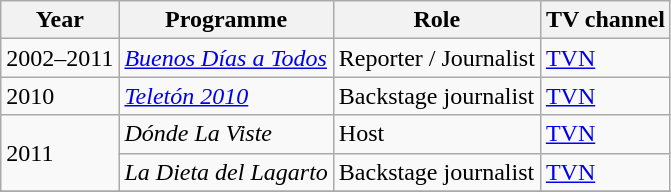<table class=wikitable>
<tr>
<th>Year</th>
<th>Programme</th>
<th>Role</th>
<th>TV channel</th>
</tr>
<tr>
<td>2002–2011</td>
<td><em><a href='#'>Buenos Días a Todos</a></em></td>
<td>Reporter / Journalist</td>
<td><a href='#'>TVN</a></td>
</tr>
<tr>
<td>2010</td>
<td><em><a href='#'>Teletón 2010</a></em></td>
<td>Backstage journalist</td>
<td><a href='#'>TVN</a></td>
</tr>
<tr>
<td rowspan="2">2011</td>
<td><em>Dónde La Viste</em></td>
<td>Host</td>
<td><a href='#'>TVN</a></td>
</tr>
<tr>
<td><em>La Dieta del Lagarto</em></td>
<td>Backstage journalist</td>
<td><a href='#'>TVN</a></td>
</tr>
<tr>
</tr>
</table>
